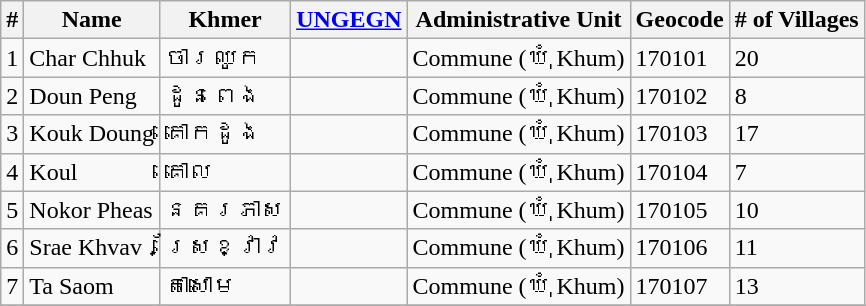<table class="wikitable sortable">
<tr>
<th>#</th>
<th>Name</th>
<th>Khmer</th>
<th><a href='#'>UNGEGN</a></th>
<th>Administrative Unit</th>
<th>Geocode</th>
<th># of Villages</th>
</tr>
<tr>
<td>1</td>
<td>Char Chhuk</td>
<td>ចារឈូក</td>
<td></td>
<td>Commune (ឃុំ Khum)</td>
<td>170101</td>
<td>20</td>
</tr>
<tr>
<td>2</td>
<td>Doun Peng</td>
<td>ដូនពេង</td>
<td></td>
<td>Commune (ឃុំ Khum)</td>
<td>170102</td>
<td>8</td>
</tr>
<tr>
<td>3</td>
<td>Kouk Doung</td>
<td>គោកដូង</td>
<td></td>
<td>Commune (ឃុំ Khum)</td>
<td>170103</td>
<td>17</td>
</tr>
<tr>
<td>4</td>
<td>Koul</td>
<td>គោល</td>
<td></td>
<td>Commune (ឃុំ Khum)</td>
<td>170104</td>
<td>7</td>
</tr>
<tr>
<td>5</td>
<td>Nokor Pheas</td>
<td>នគរភាស</td>
<td></td>
<td>Commune (ឃុំ Khum)</td>
<td>170105</td>
<td>10</td>
</tr>
<tr>
<td>6</td>
<td>Srae Khvav</td>
<td>ស្រែខ្វាវ</td>
<td></td>
<td>Commune (ឃុំ Khum)</td>
<td>170106</td>
<td>11</td>
</tr>
<tr>
<td>7</td>
<td>Ta Saom</td>
<td>តាសោម</td>
<td></td>
<td>Commune (ឃុំ Khum)</td>
<td>170107</td>
<td>13</td>
</tr>
<tr>
</tr>
</table>
